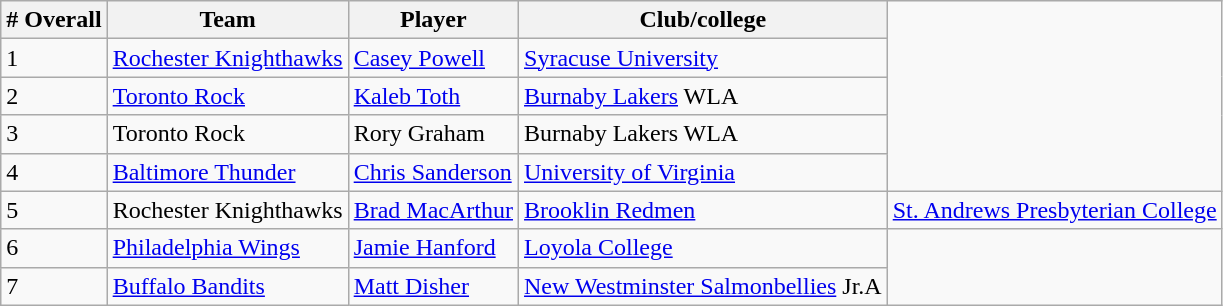<table class="wikitable">
<tr>
<th># Overall</th>
<th>Team</th>
<th>Player</th>
<th>Club/college</th>
</tr>
<tr>
<td>1</td>
<td><a href='#'>Rochester Knighthawks</a></td>
<td><a href='#'>Casey Powell</a></td>
<td><a href='#'>Syracuse University</a></td>
</tr>
<tr>
<td>2</td>
<td><a href='#'>Toronto Rock</a></td>
<td><a href='#'>Kaleb Toth</a></td>
<td><a href='#'>Burnaby Lakers</a> WLA</td>
</tr>
<tr>
<td>3</td>
<td>Toronto Rock</td>
<td>Rory Graham</td>
<td>Burnaby Lakers WLA</td>
</tr>
<tr>
<td>4</td>
<td><a href='#'>Baltimore Thunder</a></td>
<td><a href='#'>Chris Sanderson</a></td>
<td><a href='#'>University of Virginia</a></td>
</tr>
<tr>
<td>5</td>
<td>Rochester Knighthawks</td>
<td><a href='#'>Brad MacArthur</a></td>
<td><a href='#'>Brooklin Redmen</a></td>
<td><a href='#'>St. Andrews Presbyterian College</a></td>
</tr>
<tr>
<td>6</td>
<td><a href='#'>Philadelphia Wings</a></td>
<td><a href='#'>Jamie Hanford</a></td>
<td><a href='#'>Loyola College</a></td>
</tr>
<tr>
<td>7</td>
<td><a href='#'>Buffalo Bandits</a></td>
<td><a href='#'>Matt Disher</a></td>
<td><a href='#'>New Westminster Salmonbellies</a> Jr.A</td>
</tr>
</table>
